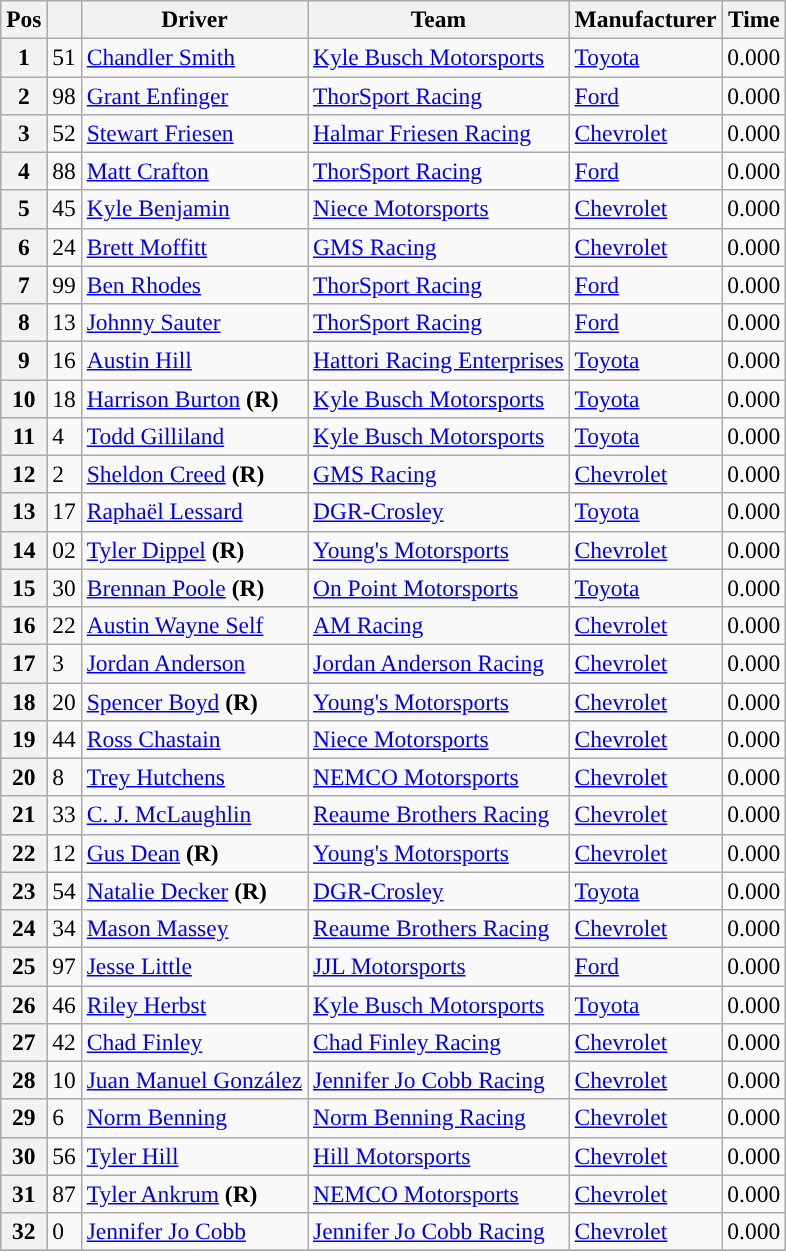<table class="wikitable" style="font-size:98%">
<tr>
<th>Pos</th>
<th></th>
<th>Driver</th>
<th>Team</th>
<th>Manufacturer</th>
<th>Time</th>
</tr>
<tr>
<th>1</th>
<td>51</td>
<td><a href='#'>Chandler Smith</a></td>
<td><a href='#'>Kyle Busch Motorsports</a></td>
<td><a href='#'>Toyota</a></td>
<td>0.000</td>
</tr>
<tr>
<th>2</th>
<td>98</td>
<td><a href='#'>Grant Enfinger</a></td>
<td><a href='#'>ThorSport Racing</a></td>
<td><a href='#'>Ford</a></td>
<td>0.000</td>
</tr>
<tr>
<th>3</th>
<td>52</td>
<td><a href='#'>Stewart Friesen</a></td>
<td><a href='#'>Halmar Friesen Racing</a></td>
<td><a href='#'>Chevrolet</a></td>
<td>0.000</td>
</tr>
<tr>
<th>4</th>
<td>88</td>
<td><a href='#'>Matt Crafton</a></td>
<td><a href='#'>ThorSport Racing</a></td>
<td><a href='#'>Ford</a></td>
<td>0.000</td>
</tr>
<tr>
<th>5</th>
<td>45</td>
<td><a href='#'>Kyle Benjamin</a></td>
<td><a href='#'>Niece Motorsports</a></td>
<td><a href='#'>Chevrolet</a></td>
<td>0.000</td>
</tr>
<tr>
<th>6</th>
<td>24</td>
<td><a href='#'>Brett Moffitt</a></td>
<td><a href='#'>GMS Racing</a></td>
<td><a href='#'>Chevrolet</a></td>
<td>0.000</td>
</tr>
<tr>
<th>7</th>
<td>99</td>
<td><a href='#'>Ben Rhodes</a></td>
<td><a href='#'>ThorSport Racing</a></td>
<td><a href='#'>Ford</a></td>
<td>0.000</td>
</tr>
<tr>
<th>8</th>
<td>13</td>
<td><a href='#'>Johnny Sauter</a></td>
<td><a href='#'>ThorSport Racing</a></td>
<td><a href='#'>Ford</a></td>
<td>0.000</td>
</tr>
<tr>
<th>9</th>
<td>16</td>
<td><a href='#'>Austin Hill</a></td>
<td><a href='#'>Hattori Racing Enterprises</a></td>
<td><a href='#'>Toyota</a></td>
<td>0.000</td>
</tr>
<tr>
<th>10</th>
<td>18</td>
<td><a href='#'>Harrison Burton</a> <strong>(R)</strong></td>
<td><a href='#'>Kyle Busch Motorsports</a></td>
<td><a href='#'>Toyota</a></td>
<td>0.000</td>
</tr>
<tr>
<th>11</th>
<td>4</td>
<td><a href='#'>Todd Gilliland</a></td>
<td><a href='#'>Kyle Busch Motorsports</a></td>
<td><a href='#'>Toyota</a></td>
<td>0.000</td>
</tr>
<tr>
<th>12</th>
<td>2</td>
<td><a href='#'>Sheldon Creed</a> <strong>(R)</strong></td>
<td><a href='#'>GMS Racing</a></td>
<td><a href='#'>Chevrolet</a></td>
<td>0.000</td>
</tr>
<tr>
<th>13</th>
<td>17</td>
<td><a href='#'>Raphaël Lessard</a></td>
<td><a href='#'>DGR-Crosley</a></td>
<td><a href='#'>Toyota</a></td>
<td>0.000</td>
</tr>
<tr>
<th>14</th>
<td>02</td>
<td><a href='#'>Tyler Dippel</a> <strong>(R)</strong></td>
<td><a href='#'>Young's Motorsports</a></td>
<td><a href='#'>Chevrolet</a></td>
<td>0.000</td>
</tr>
<tr>
<th>15</th>
<td>30</td>
<td><a href='#'>Brennan Poole</a> <strong>(R)</strong></td>
<td><a href='#'>On Point Motorsports</a></td>
<td><a href='#'>Toyota</a></td>
<td>0.000</td>
</tr>
<tr>
<th>16</th>
<td>22</td>
<td><a href='#'>Austin Wayne Self</a></td>
<td><a href='#'>AM Racing</a></td>
<td><a href='#'>Chevrolet</a></td>
<td>0.000</td>
</tr>
<tr>
<th>17</th>
<td>3</td>
<td><a href='#'>Jordan Anderson</a></td>
<td><a href='#'>Jordan Anderson Racing</a></td>
<td><a href='#'>Chevrolet</a></td>
<td>0.000</td>
</tr>
<tr>
<th>18</th>
<td>20</td>
<td><a href='#'>Spencer Boyd</a> <strong>(R)</strong></td>
<td><a href='#'>Young's Motorsports</a></td>
<td><a href='#'>Chevrolet</a></td>
<td>0.000</td>
</tr>
<tr>
<th>19</th>
<td>44</td>
<td><a href='#'>Ross Chastain</a></td>
<td><a href='#'>Niece Motorsports</a></td>
<td><a href='#'>Chevrolet</a></td>
<td>0.000</td>
</tr>
<tr>
<th>20</th>
<td>8</td>
<td><a href='#'>Trey Hutchens</a></td>
<td><a href='#'>NEMCO Motorsports</a></td>
<td><a href='#'>Chevrolet</a></td>
<td>0.000</td>
</tr>
<tr>
<th>21</th>
<td>33</td>
<td><a href='#'>C. J. McLaughlin</a></td>
<td><a href='#'>Reaume Brothers Racing</a></td>
<td><a href='#'>Chevrolet</a></td>
<td>0.000</td>
</tr>
<tr>
<th>22</th>
<td>12</td>
<td><a href='#'>Gus Dean</a> <strong>(R)</strong></td>
<td><a href='#'>Young's Motorsports</a></td>
<td><a href='#'>Chevrolet</a></td>
<td>0.000</td>
</tr>
<tr>
<th>23</th>
<td>54</td>
<td><a href='#'>Natalie Decker</a> <strong>(R)</strong></td>
<td><a href='#'>DGR-Crosley</a></td>
<td><a href='#'>Toyota</a></td>
<td>0.000</td>
</tr>
<tr>
<th>24</th>
<td>34</td>
<td><a href='#'>Mason Massey</a></td>
<td><a href='#'>Reaume Brothers Racing</a></td>
<td><a href='#'>Chevrolet</a></td>
<td>0.000</td>
</tr>
<tr>
<th>25</th>
<td>97</td>
<td><a href='#'>Jesse Little</a></td>
<td><a href='#'>JJL Motorsports</a></td>
<td><a href='#'>Ford</a></td>
<td>0.000</td>
</tr>
<tr>
<th>26</th>
<td>46</td>
<td><a href='#'>Riley Herbst</a></td>
<td><a href='#'>Kyle Busch Motorsports</a></td>
<td><a href='#'>Toyota</a></td>
<td>0.000</td>
</tr>
<tr>
<th>27</th>
<td>42</td>
<td><a href='#'>Chad Finley</a></td>
<td><a href='#'>Chad Finley Racing</a></td>
<td><a href='#'>Chevrolet</a></td>
<td>0.000</td>
</tr>
<tr>
<th>28</th>
<td>10</td>
<td><a href='#'>Juan Manuel González</a></td>
<td><a href='#'>Jennifer Jo Cobb Racing</a></td>
<td><a href='#'>Chevrolet</a></td>
<td>0.000</td>
</tr>
<tr>
<th>29</th>
<td>6</td>
<td><a href='#'>Norm Benning</a></td>
<td><a href='#'>Norm Benning Racing</a></td>
<td><a href='#'>Chevrolet</a></td>
<td>0.000</td>
</tr>
<tr>
<th>30</th>
<td>56</td>
<td><a href='#'>Tyler Hill</a></td>
<td><a href='#'>Hill Motorsports</a></td>
<td><a href='#'>Chevrolet</a></td>
<td>0.000</td>
</tr>
<tr>
<th>31</th>
<td>87</td>
<td><a href='#'>Tyler Ankrum</a> <strong>(R)</strong></td>
<td><a href='#'>NEMCO Motorsports</a></td>
<td><a href='#'>Chevrolet</a></td>
<td>0.000</td>
</tr>
<tr>
<th>32</th>
<td>0</td>
<td><a href='#'>Jennifer Jo Cobb</a></td>
<td><a href='#'>Jennifer Jo Cobb Racing</a></td>
<td><a href='#'>Chevrolet</a></td>
<td>0.000</td>
</tr>
<tr>
</tr>
</table>
